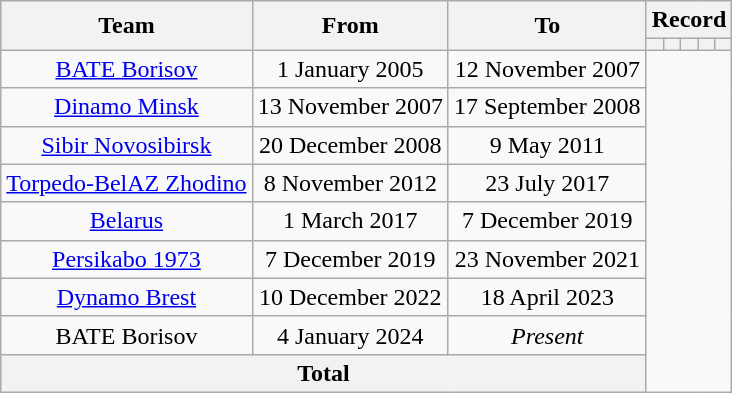<table class=wikitable style=text-align:center>
<tr>
<th rowspan=2>Team</th>
<th rowspan=2>From</th>
<th rowspan=2>To</th>
<th colspan=5>Record</th>
</tr>
<tr>
<th></th>
<th></th>
<th></th>
<th></th>
<th></th>
</tr>
<tr>
<td><a href='#'>BATE Borisov</a></td>
<td>1 January 2005</td>
<td>12 November 2007<br></td>
</tr>
<tr>
<td><a href='#'>Dinamo Minsk</a></td>
<td>13 November 2007</td>
<td>17 September 2008<br></td>
</tr>
<tr>
<td><a href='#'>Sibir Novosibirsk</a></td>
<td>20 December 2008</td>
<td>9 May 2011<br></td>
</tr>
<tr>
<td><a href='#'>Torpedo-BelAZ Zhodino</a></td>
<td>8 November 2012</td>
<td>23 July 2017<br></td>
</tr>
<tr>
<td><a href='#'>Belarus</a></td>
<td>1 March 2017</td>
<td>7 December 2019<br></td>
</tr>
<tr>
<td><a href='#'>Persikabo 1973</a></td>
<td>7 December 2019</td>
<td>23 November 2021<br></td>
</tr>
<tr>
<td><a href='#'>Dynamo Brest</a></td>
<td>10 December 2022</td>
<td>18 April 2023<br></td>
</tr>
<tr>
<td>BATE Borisov</td>
<td>4 January 2024</td>
<td><em>Present</em><br></td>
</tr>
<tr>
<th colspan="3">Total<br></th>
</tr>
</table>
